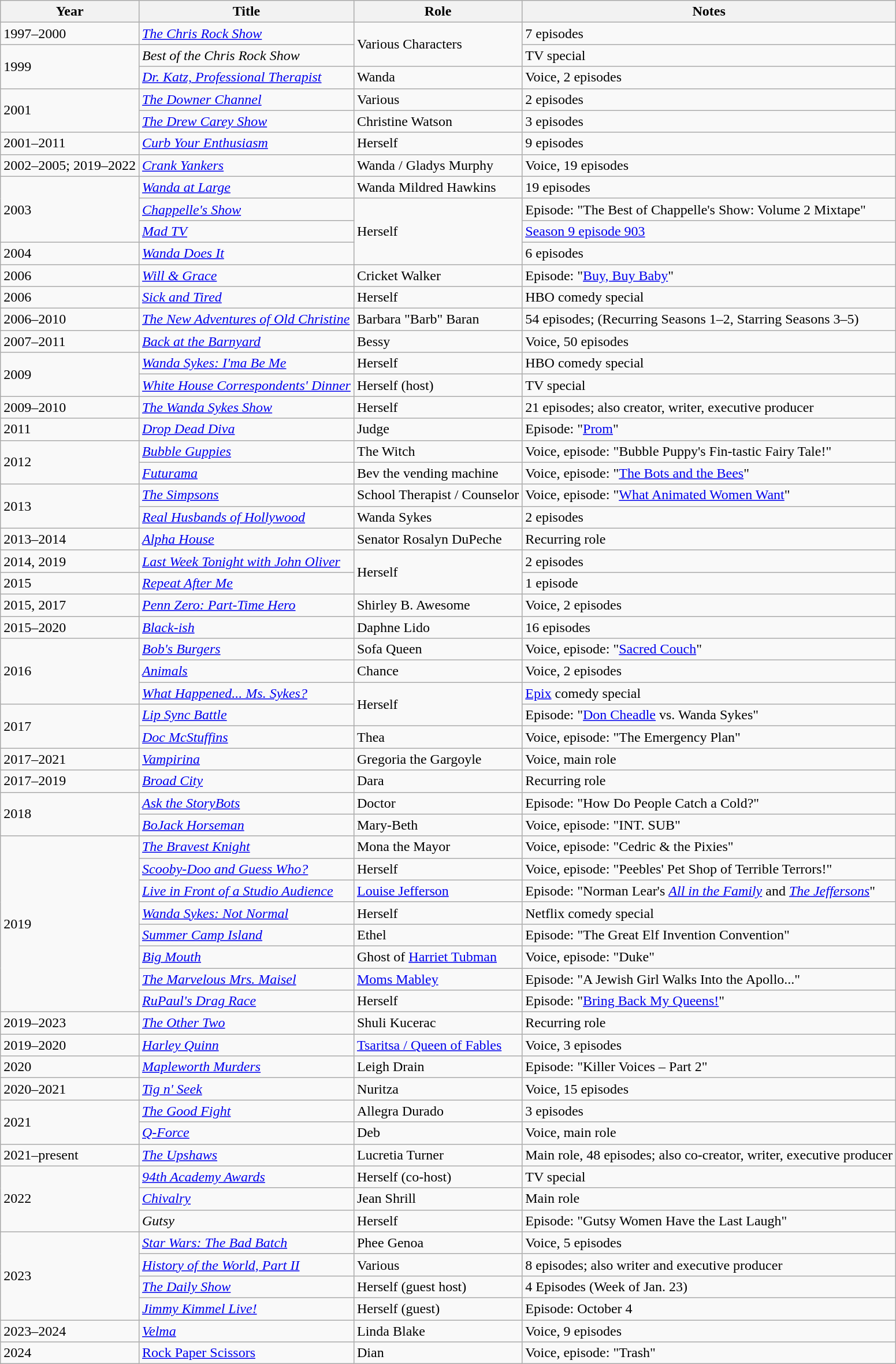<table class="wikitable sortable">
<tr>
<th scope="col">Year</th>
<th scope="col">Title</th>
<th scope="col">Role</th>
<th scope="col" class="unsortable">Notes</th>
</tr>
<tr>
<td>1997–2000</td>
<td><em><a href='#'>The Chris Rock Show</a></em></td>
<td rowspan=2>Various Characters</td>
<td>7 episodes</td>
</tr>
<tr>
<td rowspan=2>1999</td>
<td><em>Best of the Chris Rock Show</em></td>
<td>TV special</td>
</tr>
<tr>
<td><em><a href='#'>Dr. Katz, Professional Therapist</a></em></td>
<td>Wanda</td>
<td>Voice, 2 episodes</td>
</tr>
<tr>
<td rowspan=2>2001</td>
<td><em><a href='#'>The Downer Channel</a></em></td>
<td>Various</td>
<td>2 episodes</td>
</tr>
<tr>
<td><em><a href='#'>The Drew Carey Show</a></em></td>
<td>Christine Watson</td>
<td>3 episodes</td>
</tr>
<tr>
<td>2001–2011</td>
<td><em><a href='#'>Curb Your Enthusiasm</a></em></td>
<td>Herself</td>
<td>9 episodes</td>
</tr>
<tr>
<td>2002–2005; 2019–2022</td>
<td><em><a href='#'>Crank Yankers</a></em></td>
<td>Wanda / Gladys Murphy</td>
<td>Voice, 19 episodes</td>
</tr>
<tr>
<td rowspan="3">2003</td>
<td><em><a href='#'>Wanda at Large</a></em></td>
<td>Wanda Mildred Hawkins</td>
<td>19 episodes</td>
</tr>
<tr>
<td><em><a href='#'>Chappelle's Show</a></em></td>
<td rowspan="3">Herself</td>
<td>Episode: "The Best of Chappelle's Show: Volume 2 Mixtape"</td>
</tr>
<tr>
<td><em><a href='#'>Mad TV</a></em></td>
<td><a href='#'>Season 9 episode 903</a></td>
</tr>
<tr>
<td>2004</td>
<td><em><a href='#'>Wanda Does It</a></em></td>
<td>6 episodes</td>
</tr>
<tr>
<td>2006</td>
<td><em><a href='#'>Will & Grace</a></em></td>
<td>Cricket Walker</td>
<td>Episode:  "<a href='#'>Buy, Buy Baby</a>"</td>
</tr>
<tr>
<td>2006</td>
<td><em><a href='#'>Sick and Tired</a></em></td>
<td>Herself</td>
<td>HBO comedy special</td>
</tr>
<tr>
<td>2006–2010</td>
<td><em><a href='#'>The New Adventures of Old Christine</a></em></td>
<td>Barbara "Barb" Baran</td>
<td>54 episodes; (Recurring Seasons 1–2, Starring Seasons 3–5)</td>
</tr>
<tr>
<td>2007–2011</td>
<td><em><a href='#'>Back at the Barnyard</a></em></td>
<td>Bessy</td>
<td>Voice, 50 episodes</td>
</tr>
<tr>
<td rowspan=2>2009</td>
<td><em><a href='#'>Wanda Sykes: I'ma Be Me</a></em></td>
<td>Herself</td>
<td>HBO comedy special</td>
</tr>
<tr>
<td><em><a href='#'>White House Correspondents' Dinner</a></em></td>
<td>Herself (host)</td>
<td>TV special</td>
</tr>
<tr>
<td>2009–2010</td>
<td><em><a href='#'>The Wanda Sykes Show</a></em></td>
<td>Herself</td>
<td>21 episodes; also creator, writer, executive producer</td>
</tr>
<tr>
<td>2011</td>
<td><em><a href='#'>Drop Dead Diva</a></em></td>
<td>Judge</td>
<td>Episode: "<a href='#'>Prom</a>"</td>
</tr>
<tr>
<td rowspan=2>2012</td>
<td><em><a href='#'>Bubble Guppies</a></em></td>
<td>The Witch</td>
<td>Voice, episode: "Bubble Puppy's Fin-tastic Fairy Tale!"</td>
</tr>
<tr>
<td><em><a href='#'>Futurama</a></em></td>
<td>Bev the vending machine</td>
<td>Voice, episode: "<a href='#'>The Bots and the Bees</a>"</td>
</tr>
<tr>
<td rowspan=2>2013</td>
<td><em><a href='#'>The Simpsons</a></em></td>
<td>School Therapist / Counselor</td>
<td>Voice, episode: "<a href='#'>What Animated Women Want</a>"</td>
</tr>
<tr>
<td><em><a href='#'>Real Husbands of Hollywood</a></em></td>
<td>Wanda Sykes</td>
<td>2 episodes</td>
</tr>
<tr>
<td>2013–2014</td>
<td><em><a href='#'>Alpha House</a></em></td>
<td>Senator Rosalyn DuPeche</td>
<td>Recurring role</td>
</tr>
<tr>
<td>2014, 2019</td>
<td><em><a href='#'>Last Week Tonight with John Oliver</a></em></td>
<td rowspan="2">Herself</td>
<td>2 episodes</td>
</tr>
<tr>
<td>2015</td>
<td><em><a href='#'>Repeat After Me</a></em></td>
<td>1 episode</td>
</tr>
<tr>
<td>2015, 2017</td>
<td><em><a href='#'>Penn Zero: Part-Time Hero</a></em></td>
<td>Shirley B. Awesome</td>
<td>Voice, 2 episodes</td>
</tr>
<tr>
<td>2015–2020</td>
<td><em><a href='#'>Black-ish</a></em></td>
<td>Daphne Lido</td>
<td>16 episodes</td>
</tr>
<tr>
<td rowspan=3>2016</td>
<td><em><a href='#'>Bob's Burgers</a></em></td>
<td>Sofa Queen</td>
<td>Voice, episode: "<a href='#'>Sacred Couch</a>"</td>
</tr>
<tr>
<td><em><a href='#'>Animals</a></em></td>
<td>Chance</td>
<td>Voice, 2 episodes</td>
</tr>
<tr>
<td><em><a href='#'>What Happened... Ms. Sykes?</a></em></td>
<td rowspan=2>Herself</td>
<td><a href='#'>Epix</a> comedy special</td>
</tr>
<tr>
<td rowspan=2>2017</td>
<td><em><a href='#'>Lip Sync Battle</a></em></td>
<td>Episode: "<a href='#'>Don Cheadle</a> vs. Wanda Sykes"</td>
</tr>
<tr>
<td><em><a href='#'>Doc McStuffins</a></em></td>
<td>Thea</td>
<td>Voice, episode: "The Emergency Plan"</td>
</tr>
<tr>
<td>2017–2021</td>
<td><em><a href='#'>Vampirina</a></em></td>
<td>Gregoria the Gargoyle</td>
<td>Voice, main role</td>
</tr>
<tr>
<td>2017–2019</td>
<td><em><a href='#'>Broad City</a></em></td>
<td>Dara</td>
<td>Recurring role</td>
</tr>
<tr>
<td rowspan=2>2018</td>
<td><em><a href='#'>Ask the StoryBots</a></em></td>
<td>Doctor</td>
<td>Episode: "How Do People Catch a Cold?"</td>
</tr>
<tr>
<td><em><a href='#'>BoJack Horseman</a></em></td>
<td>Mary-Beth</td>
<td>Voice, episode: "INT. SUB"</td>
</tr>
<tr>
<td rowspan="8">2019</td>
<td><em><a href='#'>The Bravest Knight</a></em></td>
<td>Mona the Mayor</td>
<td>Voice, episode: "Cedric & the Pixies"</td>
</tr>
<tr>
<td><em><a href='#'>Scooby-Doo and Guess Who?</a></em></td>
<td>Herself</td>
<td>Voice, episode: "Peebles' Pet Shop of Terrible Terrors!"</td>
</tr>
<tr>
<td><em><a href='#'>Live in Front of a Studio Audience</a></em></td>
<td><a href='#'>Louise Jefferson</a></td>
<td>Episode: "Norman Lear's <em><a href='#'>All in the Family</a></em> and <em><a href='#'>The Jeffersons</a></em>"</td>
</tr>
<tr>
<td><em><a href='#'>Wanda Sykes: Not Normal</a></em></td>
<td>Herself</td>
<td>Netflix comedy special</td>
</tr>
<tr>
<td><em><a href='#'>Summer Camp Island</a></em></td>
<td>Ethel</td>
<td>Episode: "The Great Elf Invention Convention"</td>
</tr>
<tr>
<td><em><a href='#'>Big Mouth</a></em></td>
<td>Ghost of <a href='#'>Harriet Tubman</a></td>
<td>Voice, episode: "Duke"</td>
</tr>
<tr>
<td><em><a href='#'>The Marvelous Mrs. Maisel</a></em></td>
<td><a href='#'>Moms Mabley</a></td>
<td>Episode: "A Jewish Girl Walks Into the Apollo..."</td>
</tr>
<tr>
<td><em><a href='#'>RuPaul's Drag Race</a></em></td>
<td>Herself</td>
<td>Episode: "<a href='#'>Bring Back My Queens!</a>"</td>
</tr>
<tr>
<td>2019–2023</td>
<td><em><a href='#'>The Other Two</a></em></td>
<td>Shuli Kucerac</td>
<td>Recurring role</td>
</tr>
<tr>
<td>2019–2020</td>
<td><em><a href='#'>Harley Quinn</a></em></td>
<td><a href='#'>Tsaritsa / Queen of Fables</a></td>
<td>Voice, 3 episodes</td>
</tr>
<tr>
<td>2020</td>
<td><em><a href='#'>Mapleworth Murders</a></em></td>
<td>Leigh Drain</td>
<td>Episode: "Killer Voices – Part 2"</td>
</tr>
<tr>
<td>2020–2021</td>
<td><em><a href='#'>Tig n' Seek</a></em></td>
<td>Nuritza</td>
<td>Voice, 15 episodes</td>
</tr>
<tr>
<td rowspan="2">2021</td>
<td><em><a href='#'>The Good Fight</a></em></td>
<td>Allegra Durado</td>
<td>3 episodes</td>
</tr>
<tr>
<td><em><a href='#'>Q-Force</a></em></td>
<td>Deb</td>
<td>Voice, main role</td>
</tr>
<tr>
<td>2021–present</td>
<td><em><a href='#'>The Upshaws</a></em></td>
<td>Lucretia Turner</td>
<td>Main role, 48 episodes; also co-creator, writer, executive producer</td>
</tr>
<tr>
<td rowspan="3">2022</td>
<td><em><a href='#'>94th Academy Awards</a></em></td>
<td>Herself (co-host)</td>
<td>TV special</td>
</tr>
<tr>
<td><em><a href='#'>Chivalry</a></em></td>
<td>Jean Shrill</td>
<td>Main role</td>
</tr>
<tr>
<td><em>Gutsy</em></td>
<td>Herself</td>
<td>Episode: "Gutsy Women Have the Last Laugh"</td>
</tr>
<tr>
<td rowspan="4">2023</td>
<td><em><a href='#'>Star Wars: The Bad Batch</a></em></td>
<td>Phee Genoa</td>
<td>Voice, 5 episodes</td>
</tr>
<tr>
<td><em><a href='#'>History of the World, Part II</a></em></td>
<td>Various</td>
<td>8 episodes; also writer and executive producer</td>
</tr>
<tr>
<td><em><a href='#'>The Daily Show</a></em></td>
<td>Herself (guest host)</td>
<td>4 Episodes (Week of Jan. 23)</td>
</tr>
<tr>
<td><em><a href='#'>Jimmy Kimmel Live!</a></em></td>
<td>Herself (guest)</td>
<td>Episode: October 4</td>
</tr>
<tr>
<td>2023–2024</td>
<td><em><a href='#'>Velma</a></em></td>
<td>Linda Blake</td>
<td>Voice, 9 episodes</td>
</tr>
<tr>
<td>2024</td>
<td><em><a href='#'></em>Rock Paper Scissors<em></a></td>
<td>Dian</td>
<td>Voice, episode: "Trash"</td>
</tr>
</table>
